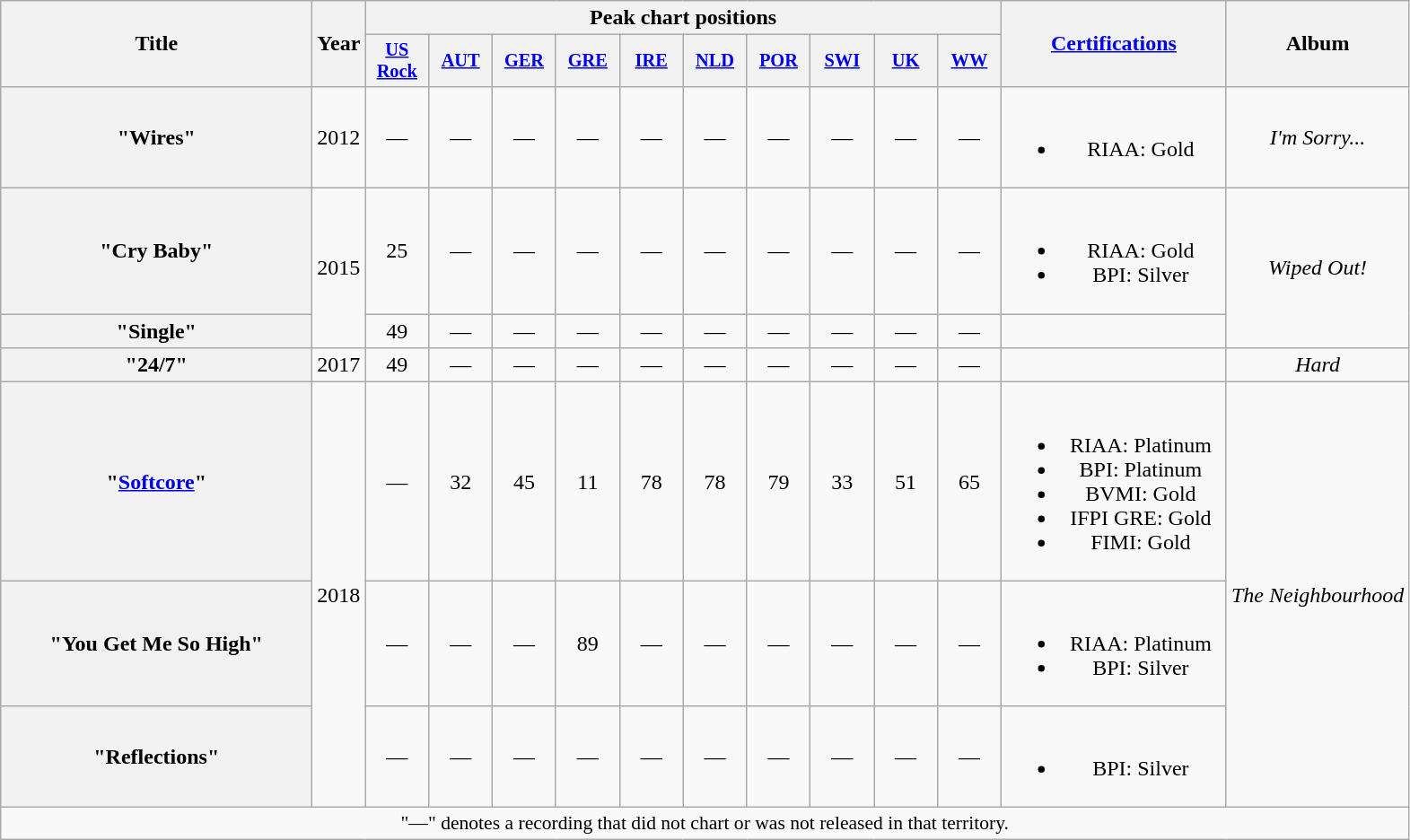<table class="wikitable plainrowheaders" style="text-align:center;">
<tr>
<th scope="col" rowspan="2" style="width:14em;">Title</th>
<th scope="col" rowspan="2">Year</th>
<th scope="col" colspan="10">Peak chart positions </th>
<th scope="col" rowspan="2" style="width:10em;"><a href='#'>Certifications</a></th>
<th scope="col" rowspan="2">Album</th>
</tr>
<tr>
<th scope="col" style="width:3em;font-size:85%;"><a href='#'>US<br>Rock</a><br></th>
<th scope="col" style="width:3em;font-size:85%;"><a href='#'>AUT</a><br></th>
<th scope="col" style="width:3em;font-size:85%;"><a href='#'>GER</a><br></th>
<th scope="col" style="width:3em;font-size:85%;"><a href='#'>GRE</a><br></th>
<th scope="col" style="width:3em;font-size:85%;"><a href='#'>IRE</a><br></th>
<th scope="col" style="width:3em;font-size:85%;"><a href='#'>NLD</a><br></th>
<th scope="col" style="width:3em;font-size:85%;"><a href='#'>POR</a><br></th>
<th scope="col" style="width:3em;font-size:85%;"><a href='#'>SWI</a><br></th>
<th scope="col" style="width:3em;font-size:85%;"><a href='#'>UK</a><br></th>
<th scope="col" style="width:3em;font-size:85%;"><a href='#'>WW</a><br></th>
</tr>
<tr>
<th scope="row">"Wires"</th>
<td>2012</td>
<td>—</td>
<td>—</td>
<td>—</td>
<td>—</td>
<td>—</td>
<td>—</td>
<td>—</td>
<td>—</td>
<td>—</td>
<td>—</td>
<td><br><ul><li>RIAA: Gold</li></ul></td>
<td><em>I'm Sorry...</em></td>
</tr>
<tr>
<th scope="row">"Cry Baby"</th>
<td rowspan="2">2015</td>
<td>25</td>
<td>—</td>
<td>—</td>
<td>—</td>
<td>—</td>
<td>—</td>
<td>—</td>
<td>—</td>
<td>—</td>
<td>—</td>
<td><br><ul><li>RIAA: Gold</li><li>BPI: Silver</li></ul></td>
<td rowspan="2"><em>Wiped Out!</em></td>
</tr>
<tr>
<th scope="row">"Single"</th>
<td>49</td>
<td>—</td>
<td>—</td>
<td>—</td>
<td>—</td>
<td>—</td>
<td>—</td>
<td>—</td>
<td>—</td>
<td>—</td>
<td></td>
</tr>
<tr>
<th scope="row">"24/7"</th>
<td>2017</td>
<td>49</td>
<td>—</td>
<td>—</td>
<td>—</td>
<td>—</td>
<td>—</td>
<td>—</td>
<td>—</td>
<td>—</td>
<td>—</td>
<td></td>
<td><em>Hard</em></td>
</tr>
<tr>
<th scope="row">"<a href='#'>Softcore</a>"</th>
<td rowspan="3">2018</td>
<td>—</td>
<td>32</td>
<td>45</td>
<td>11</td>
<td>78</td>
<td>78</td>
<td>79</td>
<td>33</td>
<td>51</td>
<td>65</td>
<td><br><ul><li>RIAA: Platinum</li><li>BPI: Platinum</li><li>BVMI: Gold</li><li>IFPI GRE: Gold</li><li>FIMI: Gold</li></ul></td>
<td rowspan="3"><em>The Neighbourhood</em></td>
</tr>
<tr>
<th scope="row">"You Get Me So High"</th>
<td>—</td>
<td>—</td>
<td>—</td>
<td>89</td>
<td>—</td>
<td>—</td>
<td>—</td>
<td>—</td>
<td>—</td>
<td>—</td>
<td><br><ul><li>RIAA: Platinum</li><li>BPI: Silver</li></ul></td>
</tr>
<tr>
<th scope="row">"Reflections"</th>
<td>—</td>
<td>—</td>
<td>—</td>
<td>—</td>
<td>—</td>
<td>—</td>
<td>—</td>
<td>—</td>
<td>—</td>
<td>—</td>
<td><br><ul><li>BPI: Silver</li></ul></td>
</tr>
<tr>
<td colspan="16" style="font-size:90%">"—" denotes a recording that did not chart or was not released in that territory.</td>
</tr>
</table>
